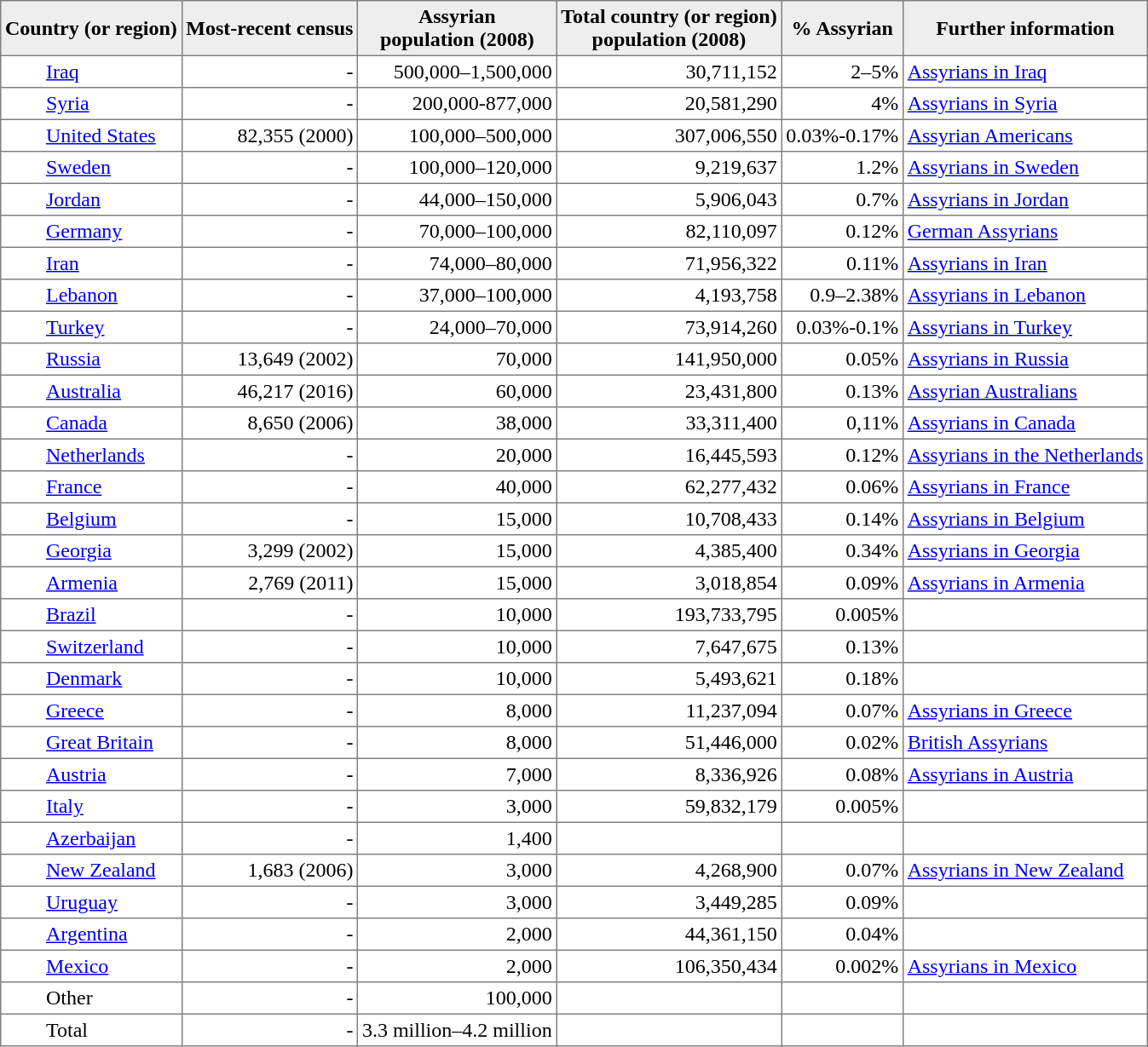<table class="toccolours sortable" border="1" cellpadding="3" style="border-collapse:collapse">
<tr bgcolor="#eeeeee">
<th>Country (or region)</th>
<th>Most-recent census</th>
<th>Assyrian<br> population (2008)</th>
<th>Total country (or region)<br> population (2008)</th>
<th>% Assyrian</th>
<th>Further information</th>
</tr>
<tr>
<td style="text-indent: 2em"><a href='#'>Iraq</a></td>
<td style="text-align: right">-</td>
<td style="text-align: right">500,000–1,500,000</td>
<td style="text-align: right">30,711,152</td>
<td style="text-align: right">2–5%</td>
<td><a href='#'>Assyrians in Iraq</a></td>
</tr>
<tr>
<td style="text-indent: 2em"><a href='#'>Syria</a></td>
<td style="text-align: right">-</td>
<td style="text-align: right">200,000-877,000</td>
<td style="text-align: right">20,581,290</td>
<td style="text-align: right">4%</td>
<td><a href='#'>Assyrians in Syria</a></td>
</tr>
<tr>
<td style="text-indent: 2em"><a href='#'>United States</a></td>
<td style="text-align: right">82,355 (2000)</td>
<td style="text-align: right">100,000–500,000</td>
<td style="text-align: right">307,006,550</td>
<td style="text-align: right">0.03%-0.17%</td>
<td><a href='#'>Assyrian Americans</a></td>
</tr>
<tr>
<td style="text-indent: 2em"><a href='#'>Sweden</a></td>
<td style="text-align: right">-</td>
<td style="text-align: right">100,000–120,000</td>
<td style="text-align: right">9,219,637</td>
<td style="text-align: right">1.2%</td>
<td><a href='#'>Assyrians in Sweden</a></td>
</tr>
<tr>
<td style="text-indent: 2em"><a href='#'>Jordan</a></td>
<td style="text-align: right">-</td>
<td style="text-align: right">44,000–150,000</td>
<td style="text-align: right">5,906,043</td>
<td style="text-align: right">0.7%</td>
<td><a href='#'>Assyrians in Jordan</a></td>
</tr>
<tr>
<td style="text-indent: 2em"><a href='#'>Germany</a></td>
<td style="text-align: right">-</td>
<td style="text-align: right">70,000–100,000</td>
<td style="text-align: right">82,110,097</td>
<td style="text-align: right">0.12%</td>
<td><a href='#'>German Assyrians</a></td>
</tr>
<tr>
<td style="text-indent: 2em"><a href='#'>Iran</a></td>
<td style="text-align: right">-</td>
<td style="text-align: right">74,000–80,000</td>
<td style="text-align: right">71,956,322</td>
<td style="text-align: right">0.11%</td>
<td><a href='#'>Assyrians in Iran</a></td>
</tr>
<tr>
<td style="text-indent: 2em"><a href='#'>Lebanon</a></td>
<td style="text-align: right">-</td>
<td style="text-align: right">37,000–100,000</td>
<td style="text-align: right">4,193,758</td>
<td style="text-align: right">0.9–2.38%</td>
<td><a href='#'>Assyrians in Lebanon</a></td>
</tr>
<tr>
<td style="text-indent: 2em"><a href='#'>Turkey</a></td>
<td style="text-align: right">-</td>
<td style="text-align: right">24,000–70,000</td>
<td style="text-align: right">73,914,260</td>
<td style="text-align: right">0.03%-0.1%</td>
<td><a href='#'>Assyrians in Turkey</a></td>
</tr>
<tr>
<td style="text-indent: 2em"><a href='#'>Russia</a></td>
<td style="text-align: right">13,649 (2002)</td>
<td style="text-align: right">70,000</td>
<td style="text-align: right">141,950,000</td>
<td style="text-align: right">0.05%</td>
<td><a href='#'>Assyrians in Russia</a></td>
</tr>
<tr>
<td style="text-indent: 2em"><a href='#'>Australia</a></td>
<td style="text-align: right">46,217 (2016)</td>
<td style="text-align: right">60,000</td>
<td style="text-align: right">23,431,800</td>
<td style="text-align: right">0.13%</td>
<td><a href='#'>Assyrian Australians</a></td>
</tr>
<tr>
<td style="text-indent: 2em"><a href='#'>Canada</a></td>
<td style="text-align: right">8,650 (2006)</td>
<td style="text-align: right">38,000</td>
<td style="text-align: right">33,311,400</td>
<td style="text-align: right">0,11%</td>
<td><a href='#'>Assyrians in Canada</a></td>
</tr>
<tr>
<td style="text-indent: 2em"><a href='#'>Netherlands</a></td>
<td style="text-align: right">-</td>
<td style="text-align: right">20,000</td>
<td style="text-align: right">16,445,593</td>
<td style="text-align: right">0.12%</td>
<td><a href='#'>Assyrians in the Netherlands</a></td>
</tr>
<tr>
<td style="text-indent: 2em"><a href='#'>France</a></td>
<td style="text-align: right">-</td>
<td style="text-align: right">40,000</td>
<td style="text-align: right">62,277,432</td>
<td style="text-align: right">0.06%</td>
<td><a href='#'>Assyrians in France</a></td>
</tr>
<tr>
<td style="text-indent: 2em"><a href='#'>Belgium</a></td>
<td style="text-align: right">-</td>
<td style="text-align: right">15,000</td>
<td style="text-align: right">10,708,433</td>
<td style="text-align: right">0.14%</td>
<td><a href='#'>Assyrians in Belgium</a></td>
</tr>
<tr>
<td style="text-indent: 2em"><a href='#'>Georgia</a></td>
<td style="text-align: right">3,299 (2002)</td>
<td style="text-align: right">15,000</td>
<td style="text-align: right">4,385,400</td>
<td style="text-align: right">0.34%</td>
<td><a href='#'>Assyrians in Georgia</a></td>
</tr>
<tr>
<td style="text-indent: 2em"><a href='#'>Armenia</a></td>
<td style="text-align: right">2,769 (2011)</td>
<td style="text-align: right">15,000</td>
<td style="text-align: right">3,018,854</td>
<td style="text-align: right">0.09%</td>
<td><a href='#'>Assyrians in Armenia</a></td>
</tr>
<tr>
<td style="text-indent: 2em"><a href='#'>Brazil</a></td>
<td style="text-align: right">-</td>
<td style="text-align: right">10,000</td>
<td style="text-align: right">193,733,795</td>
<td style="text-align: right">0.005%</td>
<td></td>
</tr>
<tr>
<td style="text-indent: 2em"><a href='#'>Switzerland</a></td>
<td style="text-align: right">-</td>
<td style="text-align: right">10,000</td>
<td style="text-align: right">7,647,675</td>
<td style="text-align: right">0.13%</td>
<td></td>
</tr>
<tr>
<td style="text-indent: 2em"><a href='#'>Denmark</a></td>
<td style="text-align: right">-</td>
<td style="text-align: right">10,000</td>
<td style="text-align: right">5,493,621</td>
<td style="text-align: right">0.18%</td>
<td></td>
</tr>
<tr>
<td style="text-indent: 2em"><a href='#'>Greece</a></td>
<td style="text-align: right">-</td>
<td style="text-align: right">8,000</td>
<td style="text-align: right">11,237,094</td>
<td style="text-align: right">0.07%</td>
<td><a href='#'>Assyrians in Greece</a></td>
</tr>
<tr>
<td style="text-indent: 2em"><a href='#'>Great Britain</a></td>
<td style="text-align: right">-</td>
<td style="text-align: right">8,000</td>
<td style="text-align: right">51,446,000</td>
<td style="text-align: right">0.02%</td>
<td><a href='#'>British Assyrians</a></td>
</tr>
<tr>
<td style="text-indent: 2em"><a href='#'>Austria</a></td>
<td style="text-align: right">-</td>
<td style="text-align: right">7,000</td>
<td style="text-align: right">8,336,926</td>
<td style="text-align: right">0.08%</td>
<td><a href='#'>Assyrians in Austria</a></td>
</tr>
<tr>
<td style="text-indent: 2em"><a href='#'>Italy</a></td>
<td style="text-align: right">-</td>
<td style="text-align: right">3,000</td>
<td style="text-align: right">59,832,179</td>
<td style="text-align: right">0.005%</td>
<td></td>
</tr>
<tr>
<td style="text-indent: 2em"><a href='#'>Azerbaijan</a></td>
<td style="text-align: right">-</td>
<td style="text-align: right">1,400</td>
<td style="text-align: right"></td>
<td style="text-align: right"></td>
<td></td>
</tr>
<tr>
<td style="text-indent: 2em"><a href='#'>New Zealand</a></td>
<td style="text-align: right">1,683 (2006)</td>
<td style="text-align: right">3,000</td>
<td style="text-align: right">4,268,900</td>
<td style="text-align: right">0.07%</td>
<td><a href='#'>Assyrians in New Zealand</a></td>
</tr>
<tr>
<td style="text-indent: 2em"><a href='#'>Uruguay</a></td>
<td style="text-align: right">-</td>
<td style="text-align: right">3,000</td>
<td style="text-align: right">3,449,285</td>
<td style="text-align: right">0.09%</td>
<td></td>
</tr>
<tr>
<td style="text-indent: 2em"><a href='#'>Argentina</a></td>
<td style="text-align: right">-</td>
<td style="text-align: right">2,000</td>
<td style="text-align: right">44,361,150</td>
<td style="text-align: right">0.04%</td>
<td></td>
</tr>
<tr>
<td style="text-indent: 2em"><a href='#'>Mexico</a></td>
<td style="text-align: right">-</td>
<td style="text-align: right">2,000</td>
<td style="text-align: right">106,350,434</td>
<td style="text-align: right">0.002%</td>
<td><a href='#'>Assyrians in Mexico</a></td>
</tr>
<tr>
<td style="text-indent: 2em">Other</td>
<td style="text-align: right">-</td>
<td style="text-align: right">100,000</td>
<td style="text-align: right"></td>
<td style="text-align: right"></td>
<td></td>
</tr>
<tr>
<td style="text-indent: 2em">Total</td>
<td style="text-align: right">-</td>
<td style="text-align: right">3.3 million–4.2 million</td>
<td style="text-align: right"></td>
<td style="text-align: right"></td>
<td style="text-align: right"></td>
</tr>
</table>
